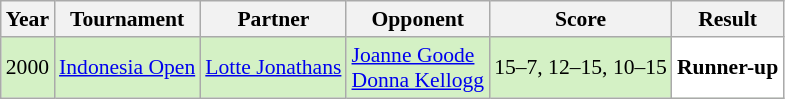<table class="sortable wikitable" style="font-size: 90%;">
<tr>
<th>Year</th>
<th>Tournament</th>
<th>Partner</th>
<th>Opponent</th>
<th>Score</th>
<th>Result</th>
</tr>
<tr style="background:#D4F1C5">
<td align="center">2000</td>
<td align="left"><a href='#'>Indonesia Open</a></td>
<td align="left"> <a href='#'>Lotte Jonathans</a></td>
<td align="left"> <a href='#'>Joanne Goode</a><br> <a href='#'>Donna Kellogg</a></td>
<td align="left">15–7, 12–15, 10–15</td>
<td style="text-align:left; background:white"> <strong>Runner-up</strong></td>
</tr>
</table>
